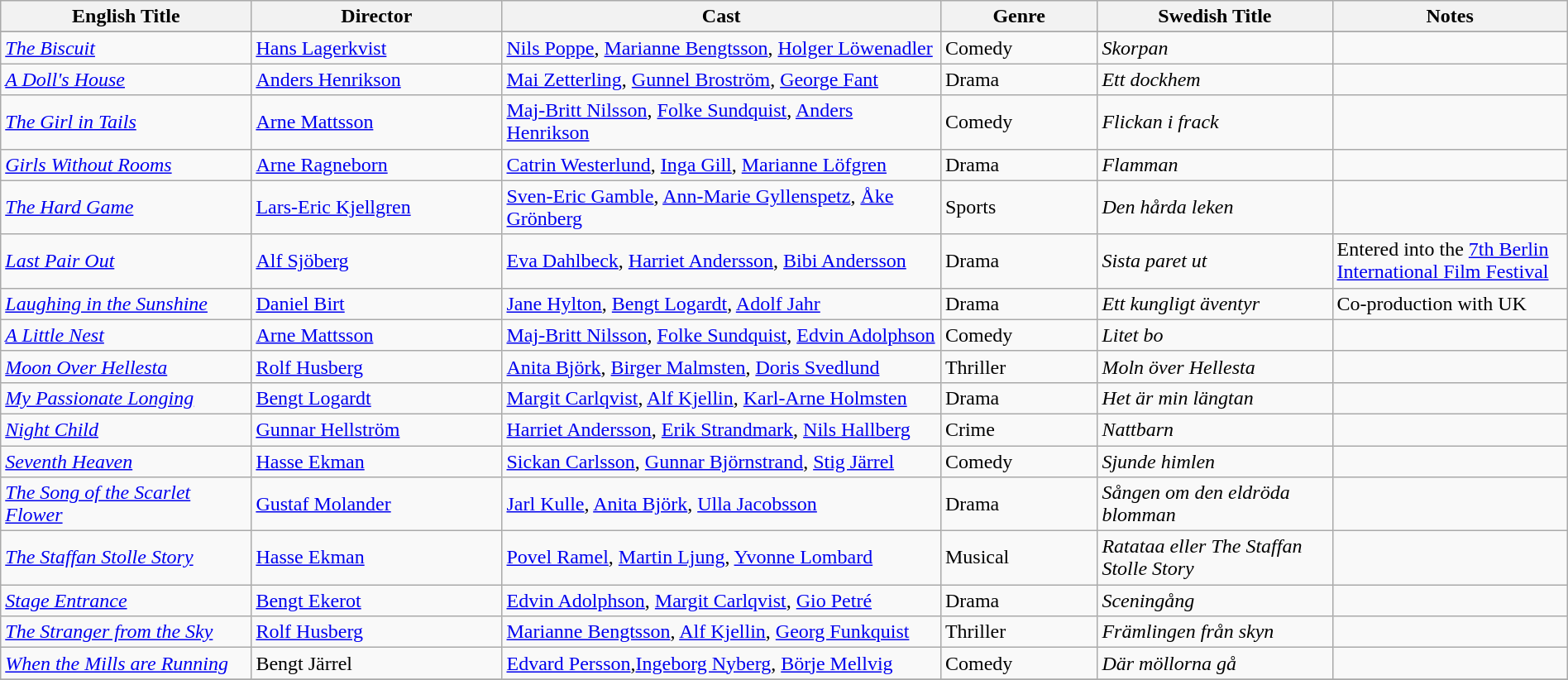<table class="wikitable" style="width:100%;">
<tr>
<th style="width:16%;">English Title</th>
<th style="width:16%;">Director</th>
<th style="width:28%;">Cast</th>
<th style="width:10%;">Genre</th>
<th style="width:15%;">Swedish Title</th>
<th style="width:15%;">Notes</th>
</tr>
<tr>
</tr>
<tr>
<td><em><a href='#'>The Biscuit</a></em></td>
<td><a href='#'>Hans Lagerkvist</a></td>
<td><a href='#'>Nils Poppe</a>, <a href='#'>Marianne Bengtsson</a>, <a href='#'>Holger Löwenadler</a></td>
<td>Comedy</td>
<td><em>Skorpan</em></td>
<td></td>
</tr>
<tr>
<td><em><a href='#'>A Doll's House</a></em></td>
<td><a href='#'>Anders Henrikson</a></td>
<td><a href='#'>Mai Zetterling</a>, <a href='#'>Gunnel Broström</a>, <a href='#'>George Fant</a></td>
<td>Drama</td>
<td><em>Ett dockhem</em></td>
<td></td>
</tr>
<tr>
<td><em><a href='#'>The Girl in Tails</a></em></td>
<td><a href='#'>Arne Mattsson</a></td>
<td><a href='#'>Maj-Britt Nilsson</a>, <a href='#'>Folke Sundquist</a>, <a href='#'>Anders Henrikson</a></td>
<td>Comedy</td>
<td><em>Flickan i frack</em></td>
<td></td>
</tr>
<tr>
<td><em><a href='#'>Girls Without Rooms</a></em></td>
<td><a href='#'>Arne Ragneborn</a></td>
<td><a href='#'>Catrin Westerlund</a>, <a href='#'>Inga Gill</a>, <a href='#'>Marianne Löfgren</a></td>
<td>Drama</td>
<td><em>Flamman</em></td>
<td></td>
</tr>
<tr>
<td><em><a href='#'>The Hard Game</a></em></td>
<td><a href='#'>Lars-Eric Kjellgren</a></td>
<td><a href='#'>Sven-Eric Gamble</a>, <a href='#'>Ann-Marie Gyllenspetz</a>, <a href='#'>Åke Grönberg</a></td>
<td>Sports</td>
<td><em>Den hårda leken</em></td>
<td></td>
</tr>
<tr>
<td><em><a href='#'>Last Pair Out</a></em></td>
<td><a href='#'>Alf Sjöberg</a></td>
<td><a href='#'>Eva Dahlbeck</a>, <a href='#'>Harriet Andersson</a>, <a href='#'>Bibi Andersson</a></td>
<td>Drama</td>
<td><em>Sista paret ut</em></td>
<td>Entered into the <a href='#'>7th Berlin International Film Festival</a></td>
</tr>
<tr>
<td><em><a href='#'>Laughing in the Sunshine</a></em></td>
<td><a href='#'>Daniel Birt</a></td>
<td><a href='#'>Jane Hylton</a>, <a href='#'>Bengt Logardt</a>, <a href='#'>Adolf Jahr</a></td>
<td>Drama</td>
<td><em>Ett kungligt äventyr</em></td>
<td>Co-production with UK</td>
</tr>
<tr>
<td><em><a href='#'>A Little Nest</a></em></td>
<td><a href='#'>Arne Mattsson</a></td>
<td><a href='#'>Maj-Britt Nilsson</a>, <a href='#'>Folke Sundquist</a>, <a href='#'>Edvin Adolphson</a></td>
<td>Comedy</td>
<td><em>Litet bo</em></td>
<td></td>
</tr>
<tr>
<td><em><a href='#'>Moon Over Hellesta</a></em></td>
<td><a href='#'>Rolf Husberg</a></td>
<td><a href='#'>Anita Björk</a>, <a href='#'>Birger Malmsten</a>, <a href='#'>Doris Svedlund</a></td>
<td>Thriller</td>
<td><em>Moln över Hellesta</em></td>
<td></td>
</tr>
<tr>
<td><em><a href='#'>My Passionate Longing</a></em></td>
<td><a href='#'>Bengt Logardt</a></td>
<td><a href='#'>Margit Carlqvist</a>, <a href='#'>Alf Kjellin</a>, <a href='#'>Karl-Arne Holmsten</a></td>
<td>Drama</td>
<td><em>Het är min längtan</em></td>
<td></td>
</tr>
<tr>
<td><em><a href='#'>Night Child</a></em></td>
<td><a href='#'>Gunnar Hellström</a></td>
<td><a href='#'>Harriet Andersson</a>, <a href='#'>Erik Strandmark</a>, <a href='#'>Nils Hallberg</a></td>
<td>Crime</td>
<td><em>Nattbarn</em></td>
<td></td>
</tr>
<tr>
<td><em><a href='#'>Seventh Heaven</a></em></td>
<td><a href='#'>Hasse Ekman</a></td>
<td><a href='#'>Sickan Carlsson</a>, <a href='#'>Gunnar Björnstrand</a>, <a href='#'>Stig Järrel</a></td>
<td>Comedy</td>
<td><em>Sjunde himlen</em></td>
<td></td>
</tr>
<tr>
<td><em><a href='#'>The Song of the Scarlet Flower</a></em></td>
<td><a href='#'>Gustaf Molander</a></td>
<td><a href='#'>Jarl Kulle</a>, <a href='#'>Anita Björk</a>, <a href='#'>Ulla Jacobsson</a></td>
<td>Drama</td>
<td><em>Sången om den eldröda blomman</em></td>
<td></td>
</tr>
<tr>
<td><em><a href='#'>The Staffan Stolle Story</a></em></td>
<td><a href='#'>Hasse Ekman</a></td>
<td><a href='#'>Povel Ramel</a>, <a href='#'>Martin Ljung</a>, <a href='#'>Yvonne Lombard</a></td>
<td>Musical</td>
<td><em>Ratataa eller The Staffan Stolle Story</em></td>
<td></td>
</tr>
<tr>
<td><em><a href='#'>Stage Entrance</a></em></td>
<td><a href='#'>Bengt Ekerot</a></td>
<td><a href='#'>Edvin Adolphson</a>, <a href='#'>Margit Carlqvist</a>, <a href='#'>Gio Petré</a></td>
<td>Drama</td>
<td><em>Sceningång</em></td>
<td></td>
</tr>
<tr>
<td><em><a href='#'>The Stranger from the Sky</a></em></td>
<td><a href='#'>Rolf Husberg</a></td>
<td><a href='#'>Marianne Bengtsson</a>, <a href='#'>Alf Kjellin</a>, <a href='#'>Georg Funkquist</a></td>
<td>Thriller</td>
<td><em>Främlingen från skyn</em></td>
<td></td>
</tr>
<tr>
<td><em><a href='#'>When the Mills are Running</a></em></td>
<td>Bengt Järrel</td>
<td><a href='#'>Edvard Persson</a>,<a href='#'>Ingeborg Nyberg</a>, <a href='#'>Börje Mellvig</a></td>
<td>Comedy</td>
<td><em>Där möllorna gå</em></td>
<td></td>
</tr>
<tr>
</tr>
</table>
